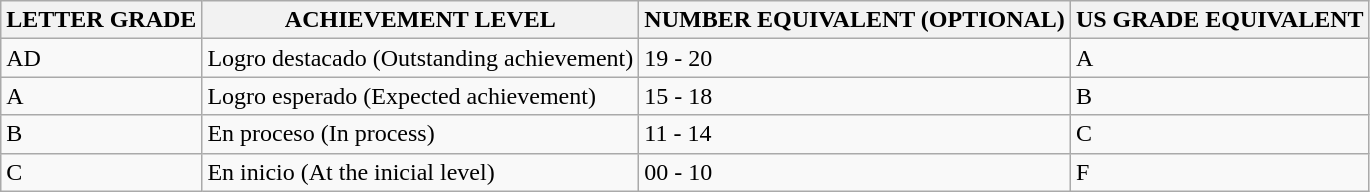<table class="wikitable">
<tr>
<th>LETTER GRADE</th>
<th>ACHIEVEMENT LEVEL</th>
<th>NUMBER EQUIVALENT (OPTIONAL)</th>
<th>US GRADE EQUIVALENT</th>
</tr>
<tr>
<td>AD</td>
<td>Logro destacado (Outstanding achievement)</td>
<td>19 - 20</td>
<td>A</td>
</tr>
<tr>
<td>A</td>
<td>Logro esperado (Expected achievement)</td>
<td>15 - 18</td>
<td>B</td>
</tr>
<tr>
<td>B</td>
<td>En proceso (In process)</td>
<td>11 - 14</td>
<td>C</td>
</tr>
<tr>
<td>C</td>
<td>En inicio (At the inicial level)</td>
<td>00 - 10</td>
<td>F</td>
</tr>
</table>
